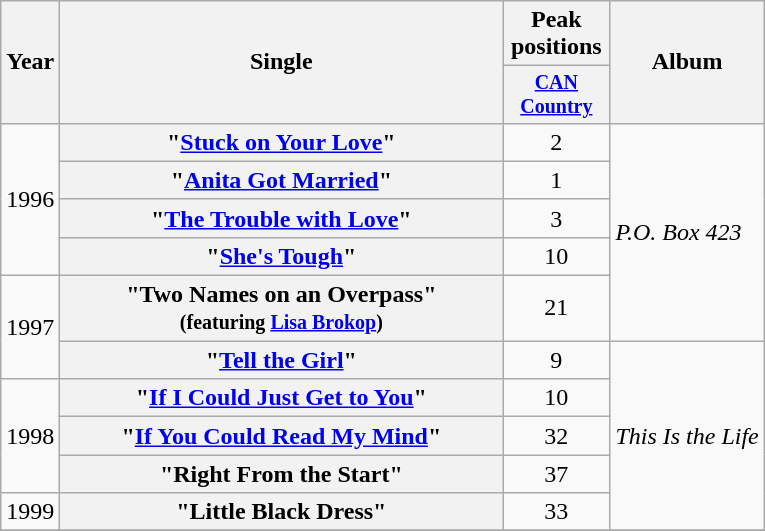<table class="wikitable plainrowheaders" style="text-align:center;">
<tr>
<th rowspan="2">Year</th>
<th rowspan="2" style="width:18em;">Single</th>
<th>Peak positions</th>
<th rowspan="2">Album</th>
</tr>
<tr style="font-size:smaller;">
<th width="65"><a href='#'>CAN Country</a><br></th>
</tr>
<tr>
<td rowspan="4">1996</td>
<th scope="row">"<a href='#'>Stuck on Your Love</a>"</th>
<td>2</td>
<td align="left" rowspan="5"><em>P.O. Box 423</em></td>
</tr>
<tr>
<th scope="row">"<a href='#'>Anita Got Married</a>"</th>
<td>1</td>
</tr>
<tr>
<th scope="row">"<a href='#'>The Trouble with Love</a>"</th>
<td>3</td>
</tr>
<tr>
<th scope="row">"<a href='#'>She's Tough</a>"</th>
<td>10</td>
</tr>
<tr>
<td rowspan="2">1997</td>
<th scope="row">"Two Names on an Overpass"<br><small>(featuring <a href='#'>Lisa Brokop</a>)</small></th>
<td>21</td>
</tr>
<tr>
<th scope="row">"<a href='#'>Tell the Girl</a>"</th>
<td>9</td>
<td align="left" rowspan="5"><em>This Is the Life</em></td>
</tr>
<tr>
<td rowspan="3">1998</td>
<th scope="row">"<a href='#'>If I Could Just Get to You</a>"</th>
<td>10</td>
</tr>
<tr>
<th scope="row">"<a href='#'>If You Could Read My Mind</a>"</th>
<td>32</td>
</tr>
<tr>
<th scope="row">"Right From the Start"</th>
<td>37</td>
</tr>
<tr>
<td>1999</td>
<th scope="row">"Little Black Dress"</th>
<td>33</td>
</tr>
<tr>
</tr>
</table>
